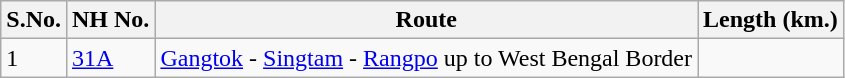<table class="wikitable">
<tr>
<th>S.No.</th>
<th>NH No.</th>
<th>Route</th>
<th>Length (km.)</th>
</tr>
<tr>
<td>1</td>
<td><a href='#'>31A</a></td>
<td><a href='#'>Gangtok</a> - <a href='#'>Singtam</a> - <a href='#'>Rangpo</a>  up to West Bengal Border</td>
<td></td>
</tr>
</table>
